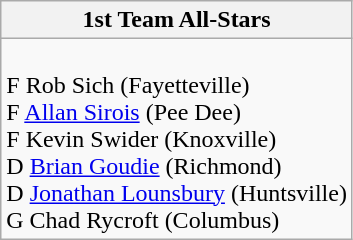<table class="wikitable">
<tr>
<th>1st Team All-Stars</th>
</tr>
<tr>
<td><br> F Rob Sich (Fayetteville)<br>
 F <a href='#'>Allan Sirois</a> (Pee Dee)<br>
 F Kevin Swider (Knoxville)<br>
 D <a href='#'>Brian Goudie</a> (Richmond)<br>
 D <a href='#'>Jonathan Lounsbury</a> (Huntsville)<br>
 G Chad Rycroft (Columbus)<br></td>
</tr>
</table>
